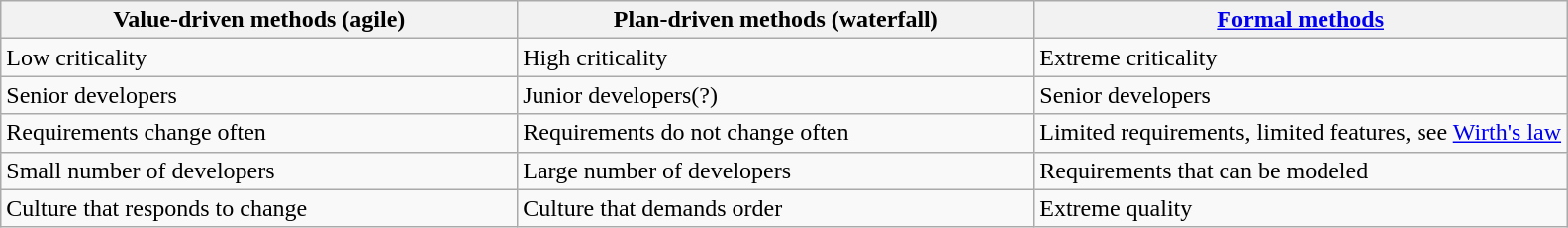<table class="wikitable">
<tr>
<th style="width: 33%">Value-driven methods (agile)</th>
<th style="width: 33%">Plan-driven methods (waterfall)</th>
<th><a href='#'>Formal methods</a></th>
</tr>
<tr>
<td>Low criticality</td>
<td>High criticality</td>
<td>Extreme criticality</td>
</tr>
<tr>
<td>Senior developers</td>
<td>Junior developers(?)</td>
<td>Senior developers</td>
</tr>
<tr>
<td>Requirements change often</td>
<td>Requirements do not change often</td>
<td>Limited requirements, limited features, see <a href='#'>Wirth's law</a></td>
</tr>
<tr>
<td>Small number of developers</td>
<td>Large number of developers</td>
<td>Requirements that can be modeled</td>
</tr>
<tr>
<td>Culture that responds to change</td>
<td>Culture that demands order</td>
<td>Extreme quality</td>
</tr>
</table>
